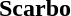<table style="margin-left: auto; margin-right: auto; border: none;">
<tr>
<th colspan="2">Scarbo</th>
</tr>
<tr>
<td style="padding-right:2em;" width="400px" valign="top"></td>
<td width="400px" valign="top"></td>
</tr>
<tr>
<td valign=top></td>
<td valign=top></td>
</tr>
<tr>
<td valign=top></td>
<td valign=top></td>
</tr>
<tr>
<td valign=top></td>
<td valign=top></td>
</tr>
<tr>
<td valign=top></td>
<td valign=top></td>
</tr>
<tr>
<td valign=top></td>
<td valign=top></td>
</tr>
</table>
